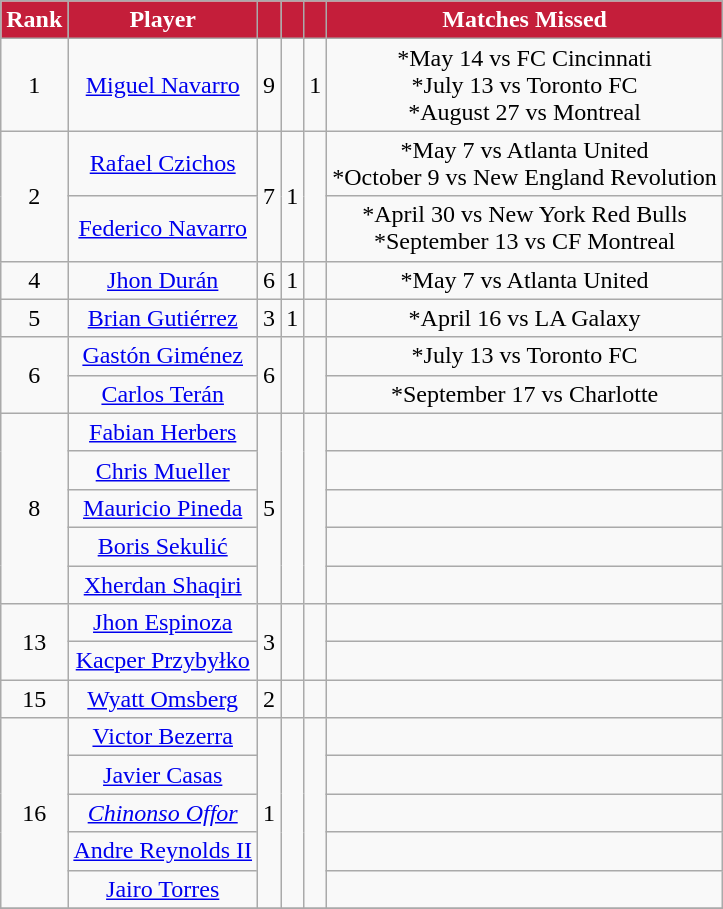<table class="wikitable" style="text-align:center">
<tr>
<th style="background:#C41E3A; color:white; text-align:center;">Rank</th>
<th style="background:#C41E3A; color:white; text-align:center;">Player</th>
<th style="background:#C41E3A; color:white; text-align:center;"></th>
<th style="background:#C41E3A; color:white; text-align:center;"></th>
<th style="background:#C41E3A; color:white; text-align:center;"></th>
<th style="background:#C41E3A; color:white; text-align:center;">Matches Missed</th>
</tr>
<tr>
<td>1</td>
<td> <a href='#'>Miguel Navarro</a></td>
<td>9</td>
<td></td>
<td>1</td>
<td>*May 14 vs FC Cincinnati<br>*July 13 vs Toronto FC<br>*August 27 vs Montreal</td>
</tr>
<tr>
<td rowspan="2">2</td>
<td> <a href='#'>Rafael Czichos</a></td>
<td rowspan="2">7</td>
<td rowspan="2">1</td>
<td rowspan="2"></td>
<td>*May 7 vs Atlanta United<br>*October 9 vs New England Revolution</td>
</tr>
<tr>
<td> <a href='#'>Federico Navarro</a></td>
<td>*April 30 vs New York Red Bulls<br>*September 13 vs CF Montreal</td>
</tr>
<tr>
<td>4</td>
<td> <a href='#'>Jhon Durán</a></td>
<td>6</td>
<td>1</td>
<td></td>
<td>*May 7 vs Atlanta United</td>
</tr>
<tr>
<td>5</td>
<td> <a href='#'>Brian Gutiérrez</a></td>
<td>3</td>
<td>1</td>
<td></td>
<td>*April 16 vs LA Galaxy</td>
</tr>
<tr>
<td rowspan="2">6</td>
<td> <a href='#'>Gastón Giménez</a></td>
<td rowspan="2">6</td>
<td rowspan="2"></td>
<td rowspan="2"></td>
<td>*July 13 vs Toronto FC</td>
</tr>
<tr>
<td> <a href='#'>Carlos Terán</a></td>
<td>*September 17 vs Charlotte</td>
</tr>
<tr>
<td rowspan="5">8</td>
<td> <a href='#'>Fabian Herbers</a></td>
<td rowspan="5">5</td>
<td rowspan="5"></td>
<td rowspan="5"></td>
<td></td>
</tr>
<tr>
<td> <a href='#'>Chris Mueller</a></td>
<td></td>
</tr>
<tr>
<td> <a href='#'>Mauricio Pineda</a></td>
<td></td>
</tr>
<tr>
<td> <a href='#'>Boris Sekulić</a></td>
<td></td>
</tr>
<tr>
<td> <a href='#'>Xherdan Shaqiri</a></td>
<td></td>
</tr>
<tr>
<td rowspan="2">13</td>
<td> <a href='#'>Jhon Espinoza</a></td>
<td rowspan="2">3</td>
<td rowspan="2"></td>
<td rowspan="2"></td>
<td></td>
</tr>
<tr>
<td> <a href='#'>Kacper Przybyłko</a></td>
<td></td>
</tr>
<tr>
<td>15</td>
<td> <a href='#'>Wyatt Omsberg</a></td>
<td>2</td>
<td></td>
<td></td>
<td></td>
</tr>
<tr>
<td rowspan="5">16</td>
<td> <a href='#'>Victor Bezerra</a></td>
<td rowspan="5">1</td>
<td rowspan="5"></td>
<td rowspan="5"></td>
<td></td>
</tr>
<tr>
<td> <a href='#'>Javier Casas</a></td>
<td></td>
</tr>
<tr>
<td><em> <a href='#'>Chinonso Offor</a></em></td>
<td></td>
</tr>
<tr>
<td> <a href='#'>Andre Reynolds II</a></td>
<td></td>
</tr>
<tr>
<td> <a href='#'>Jairo Torres</a></td>
<td></td>
</tr>
<tr>
</tr>
</table>
